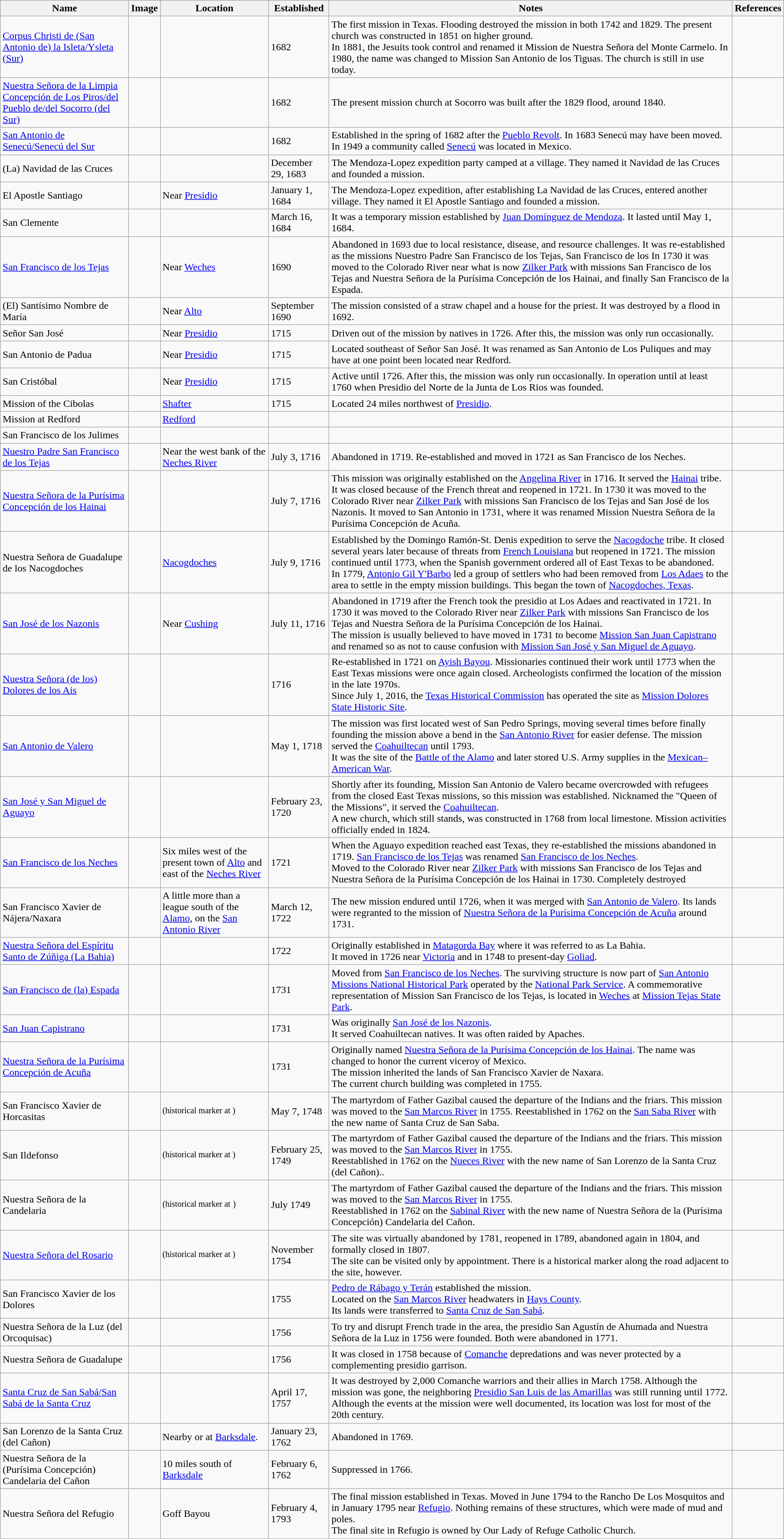<table class="wikitable">
<tr>
<th>Name</th>
<th>Image</th>
<th>Location</th>
<th>Established</th>
<th>Notes</th>
<th>References</th>
</tr>
<tr>
<td><a href='#'>Corpus Christi de (San Antonio de) la Isleta/Ysleta (Sur)</a></td>
<td></td>
<td><sub></sub></td>
<td>1682</td>
<td>The first mission in Texas. Flooding destroyed the mission in both 1742 and 1829. The present church was constructed in 1851 on higher ground.<br>In 1881, the Jesuits took control and renamed it Mission de Nuestra Señora del Monte Carmelo.
In 1980, the name was changed to Mission San Antonio de los Tiguas. The church is still in use today.</td>
<td></td>
</tr>
<tr>
<td><a href='#'>Nuestra Señora de la Limpia Concepción de Los Piros/del Pueblo de/del Socorro (del Sur)</a></td>
<td></td>
<td><sub></sub></td>
<td>1682</td>
<td>The present mission church at Socorro was built after the 1829 flood, around 1840.</td>
<td></td>
</tr>
<tr>
<td><a href='#'>San Antonio de Senecú/Senecú del Sur</a></td>
<td></td>
<td></td>
<td>1682</td>
<td>Established in the spring of 1682 after the <a href='#'>Pueblo Revolt</a>. In 1683 Senecú may have been moved. In 1949 a community called <a href='#'>Senecú</a> was located in Mexico.</td>
<td></td>
</tr>
<tr>
<td>(La) Navidad de las Cruces</td>
<td></td>
<td></td>
<td>December 29, 1683</td>
<td>The Mendoza-Lopez expedition party camped at a village. They named it Navidad de las Cruces and founded a mission.</td>
<td></td>
</tr>
<tr>
<td>El Apostle Santiago</td>
<td></td>
<td>Near <a href='#'>Presidio</a></td>
<td>January 1, 1684</td>
<td>The Mendoza-Lopez expedition, after establishing La Navidad de las Cruces, entered another village. They named it El Apostle Santiago and founded a mission.</td>
<td></td>
</tr>
<tr>
<td>San Clemente</td>
<td></td>
<td><small></small></td>
<td>March 16, 1684</td>
<td>It was a temporary mission established by <a href='#'>Juan Domínguez de Mendoza</a>. It lasted until May 1, 1684.</td>
<td></td>
</tr>
<tr>
<td><a href='#'>San Francisco de los Tejas</a></td>
<td></td>
<td>Near <a href='#'>Weches</a></td>
<td>1690</td>
<td>Abandoned in 1693 due to local resistance, disease, and resource challenges. It was re-established as the missions Nuestro Padre San Francisco de los Tejas, San Francisco de los In 1730 it was moved to the Colorado River near what is now <a href='#'>Zilker Park</a> with missions San Francisco de los Tejas and Nuestra Señora de la Purísima Concepción de los Hainai, and finally San Francisco de la Espada.</td>
<td></td>
</tr>
<tr>
<td>(El) Santísimo Nombre de María</td>
<td></td>
<td>Near <a href='#'>Alto</a></td>
<td>September 1690</td>
<td>The mission consisted of a straw chapel and a house for the priest. It was destroyed by a flood in 1692.</td>
<td></td>
</tr>
<tr>
<td>Señor San José</td>
<td></td>
<td>Near <a href='#'>Presidio</a></td>
<td>1715</td>
<td>Driven out of the mission by natives in 1726. After this, the mission was only run occasionally.</td>
<td></td>
</tr>
<tr>
<td>San Antonio de Padua</td>
<td></td>
<td>Near <a href='#'>Presidio</a></td>
<td>1715</td>
<td>Located southeast of Señor San José. It was renamed as San Antonio de Los Puliques and may have at one point been located near Redford.</td>
<td></td>
</tr>
<tr>
<td>San Cristóbal</td>
<td></td>
<td>Near <a href='#'>Presidio</a></td>
<td>1715</td>
<td>Active until 1726. After this, the mission was only run occasionally. In operation until at least 1760 when Presidio del Norte de la Junta de Los Rios was founded.</td>
<td></td>
</tr>
<tr>
<td>Mission of the Cibolas</td>
<td></td>
<td><a href='#'>Shafter</a></td>
<td>1715</td>
<td>Located 24 miles northwest of <a href='#'>Presidio</a>.</td>
<td></td>
</tr>
<tr>
<td>Mission at Redford</td>
<td></td>
<td><a href='#'>Redford</a></td>
<td></td>
<td></td>
<td></td>
</tr>
<tr>
<td>San Francisco de los Julimes</td>
<td></td>
<td></td>
<td></td>
<td></td>
<td></td>
</tr>
<tr>
<td><a href='#'>Nuestro Padre San Francisco de los Tejas</a></td>
<td></td>
<td>Near the west bank of the <a href='#'>Neches River</a></td>
<td>July 3, 1716</td>
<td>Abandoned in 1719. Re-established and moved in 1721 as San Francisco de los Neches.</td>
<td></td>
</tr>
<tr>
<td><a href='#'>Nuestra Señora de la Purísima Concepción de los Hainai</a></td>
<td></td>
<td></td>
<td>July 7, 1716</td>
<td>This mission was originally established on the <a href='#'>Angelina River</a> in 1716. It served the <a href='#'>Hainai</a> tribe. It was closed because of the French threat and reopened in 1721. In 1730 it was moved to the Colorado River near <a href='#'>Zilker Park</a> with missions San Francisco de los Tejas and San José de los Nazonis. It moved to San Antonio in 1731, where it was renamed Mission Nuestra Señora de la Purísima Concepción de Acuña.</td>
<td></td>
</tr>
<tr>
<td>Nuestra Señora de Guadalupe de los Nacogdoches</td>
<td></td>
<td><a href='#'>Nacogdoches</a></td>
<td>July 9, 1716</td>
<td>Established by the Domingo Ramón-St. Denis expedition to serve the <a href='#'>Nacogdoche</a> tribe. It closed several years later because of threats from <a href='#'>French Louisiana</a> but reopened in 1721. The mission continued until 1773, when the Spanish government ordered all of East Texas to be abandoned.<br>In 1779, <a href='#'>Antonio Gil Y'Barbo</a> led a group of settlers who had been removed from <a href='#'>Los Adaes</a> to the area to settle in the empty mission buildings. This began the town of <a href='#'>Nacogdoches, Texas</a>.</td>
<td></td>
</tr>
<tr>
<td><a href='#'>San José de los Nazonis</a></td>
<td></td>
<td>Near <a href='#'>Cushing</a></td>
<td>July 11, 1716</td>
<td>Abandoned in 1719 after the French took the presidio at Los Adaes and reactivated in 1721. In 1730 it was moved to the Colorado River near <a href='#'>Zilker Park</a> with missions San Francisco de los Tejas and Nuestra Señora de la Purísima Concepción de los Hainai.<br>The mission is usually believed to have moved in 1731 to become <a href='#'>Mission San Juan Capistrano</a> and renamed so as not to cause confusion with <a href='#'>Mission San José y San Miguel de Aguayo</a>.</td>
<td></td>
</tr>
<tr>
<td><a href='#'>Nuestra Señora (de los) Dolores de los Ais</a></td>
<td></td>
<td><sub></sub></td>
<td>1716</td>
<td>Re-established in 1721 on <a href='#'>Ayish Bayou</a>. Missionaries continued their work until 1773 when the East Texas missions were once again closed. Archeologists confirmed the location of the mission in the late 1970s.<br>Since July 1, 2016, the <a href='#'>Texas Historical Commission</a> has operated the site as <a href='#'>Mission Dolores State Historic Site</a>.</td>
<td></td>
</tr>
<tr>
<td><a href='#'>San Antonio de Valero</a></td>
<td></td>
<td></td>
<td>May 1, 1718</td>
<td>The mission was first located west of San Pedro Springs, moving several times before finally founding the mission above a bend in the <a href='#'>San Antonio River</a> for easier defense. The mission served the <a href='#'>Coahuiltecan</a> until 1793.<br>It was the site of the <a href='#'>Battle of the Alamo</a> and later stored U.S. Army supplies in the <a href='#'>Mexican–American War</a>.</td>
<td></td>
</tr>
<tr>
<td><a href='#'>San José y San Miguel de Aguayo</a></td>
<td></td>
<td></td>
<td>February 23, 1720</td>
<td>Shortly after its founding, Mission San Antonio de Valero became overcrowded with refugees from the closed East Texas missions, so this mission was established. Nicknamed the "Queen of the Missions", it served the <a href='#'>Coahuiltecan</a>.<br>A new church, which still stands, was constructed in 1768 from local limestone. Mission activities officially ended in 1824.</td>
<td></td>
</tr>
<tr>
<td><a href='#'>San Francisco de los Neches</a></td>
<td></td>
<td>Six miles west of the present town of <a href='#'>Alto</a> and east of the <a href='#'>Neches River</a></td>
<td>1721</td>
<td>When the Aguayo expedition reached east Texas, they re-established the missions abandoned in 1719. <a href='#'>San Francisco de los Tejas</a> was renamed <a href='#'>San Francisco de los Neches</a>.<br>Moved to the Colorado River near <a href='#'>Zilker Park</a> with missions San Francisco de los Tejas and Nuestra Señora de la Purísima Concepción de los Hainai in 1730. Completely destroyed</td>
<td></td>
</tr>
<tr>
<td>San Francisco Xavier de Nájera/Naxara</td>
<td></td>
<td>A little more than a league south of the <a href='#'>Alamo</a>, on the <a href='#'>San Antonio River</a></td>
<td>March 12, 1722</td>
<td>The new mission endured until 1726, when it was merged with <a href='#'>San Antonio de Valero</a>. Its lands were regranted to the mission of <a href='#'>Nuestra Señora de la Purísima Concepción de Acuña</a> around 1731.</td>
<td></td>
</tr>
<tr>
<td><a href='#'>Nuestra Señora del Espíritu Santo de Zúñiga (La Bahia)</a></td>
<td></td>
<td><sub></sub></td>
<td>1722</td>
<td>Originally established in <a href='#'>Matagorda Bay</a> where it was referred to as La Bahia.<br>It moved in 1726 near <a href='#'>Victoria</a> and in 1748 to present-day <a href='#'>Goliad</a>.</td>
<td></td>
</tr>
<tr>
<td><a href='#'>San Francisco de (la) Espada</a></td>
<td></td>
<td><sub></sub></td>
<td>1731</td>
<td>Moved from <a href='#'>San Francisco de los Neches</a>. The surviving structure is now part of <a href='#'>San Antonio Missions National Historical Park</a> operated by the <a href='#'>National Park Service</a>. A commemorative representation of Mission San Francisco de los Tejas, is located in <a href='#'>Weches</a> at <a href='#'>Mission Tejas State Park</a>.</td>
<td></td>
</tr>
<tr>
<td><a href='#'>San Juan Capistrano</a></td>
<td></td>
<td><sub></sub></td>
<td>1731</td>
<td>Was originally <a href='#'>San José de los Nazonis</a>.<br>It served Coahuiltecan natives. It was often raided by Apaches.</td>
<td></td>
</tr>
<tr>
<td><a href='#'>Nuestra Señora de la Purísima Concepción de Acuña</a></td>
<td></td>
<td><sub></sub></td>
<td>1731</td>
<td>Originally named <a href='#'>Nuestra Señora de la Purísima Concepción de los Hainai</a>. The name was changed to honor the current viceroy of Mexico.<br>The mission inherited the lands of San Francisco Xavier de Naxara.<br>The current church building was completed in 1755.</td>
<td></td>
</tr>
<tr>
<td>San Francisco Xavier de Horcasitas</td>
<td></td>
<td><sub></sub> <small>(historical marker at )</small></td>
<td>May 7, 1748</td>
<td>The martyrdom of Father Gazibal caused the departure of the Indians and the friars. This mission was moved to the <a href='#'>San Marcos River</a> in 1755. Reestablished in 1762 on the <a href='#'>San Saba River</a> with the new name of Santa Cruz de San Saba.</td>
<td></td>
</tr>
<tr>
<td>San Ildefonso</td>
<td></td>
<td><sub></sub>  <small>(historical marker at )</small> </td>
<td>February 25, 1749</td>
<td>The martyrdom of Father Gazibal caused the departure of the Indians and the friars. This mission was moved to the <a href='#'>San Marcos River</a> in 1755.<br>Reestablished in 1762 on the <a href='#'>Nueces River</a> with the new name of San Lorenzo de la Santa Cruz (del Cañon)..</td>
<td></td>
</tr>
<tr>
<td>Nuestra Señora de la Candelaria</td>
<td></td>
<td><sub></sub> <small>(historical marker at</small> <small>)</small></td>
<td>July 1749</td>
<td>The martyrdom of Father Gazibal caused the departure of the Indians and the friars. This mission was moved to the <a href='#'>San Marcos River</a> in 1755.<br>Reestablished in 1762 on the <a href='#'>Sabinal River</a> with the new name of Nuestra Señora de la (Purísima Concepción) Candelaria del Cañon.</td>
<td></td>
</tr>
<tr>
<td><a href='#'>Nuestra Señora del Rosario</a></td>
<td></td>
<td><sub></sub> <small>(historical marker at )</small></td>
<td>November 1754</td>
<td>The site was virtually abandoned by 1781, reopened in 1789, abandoned again in 1804, and formally closed in 1807.<br>The site can be visited only by appointment. There is a historical marker along the road adjacent to the site, however.</td>
<td></td>
</tr>
<tr>
<td>San Francisco Xavier de los Dolores</td>
<td></td>
<td></td>
<td>1755</td>
<td><a href='#'>Pedro de Rábago y Terán</a> established the mission.<br>Located on the <a href='#'>San Marcos River</a> headwaters in <a href='#'>Hays County</a>.<br>Its lands were transferred to <a href='#'>Santa Cruz de San Sabá</a>.</td>
<td></td>
</tr>
<tr>
<td>Nuestra Señora de la Luz (del Orcoquisac)</td>
<td></td>
<td><sub></sub></td>
<td>1756</td>
<td>To try and disrupt French trade in the area, the presidio San Agustín de Ahumada and Nuestra Señora de la Luz in 1756 were founded. Both were abandoned in 1771.</td>
<td></td>
</tr>
<tr>
<td>Nuestra Señora de Guadalupe</td>
<td></td>
<td></td>
<td>1756</td>
<td>It was closed in 1758 because of <a href='#'>Comanche</a> depredations and was never protected by a complementing presidio garrison.</td>
<td></td>
</tr>
<tr>
<td><a href='#'>Santa Cruz de San Sabá/San Sabá de la Santa Cruz</a></td>
<td></td>
<td><sub></sub></td>
<td>April 17, 1757</td>
<td>It was destroyed by 2,000 Comanche warriors and their allies in March 1758. Although the mission was gone, the neighboring <a href='#'>Presidio San Luis de las Amarillas</a> was still running until 1772.<br>Although the events at the mission were well documented, its location was lost for most of the 20th century.</td>
<td></td>
</tr>
<tr>
<td>San Lorenzo de la Santa Cruz (del Cañon)</td>
<td></td>
<td>Nearby or at <a href='#'>Barksdale</a>.</td>
<td>January 23, 1762</td>
<td>Abandoned in 1769.</td>
<td></td>
</tr>
<tr>
<td>Nuestra Señora de la (Purísima Concepción) Candelaria del Cañon</td>
<td></td>
<td>10 miles south of <a href='#'>Barksdale</a></td>
<td>February 6, 1762</td>
<td>Suppressed in 1766.</td>
<td></td>
</tr>
<tr>
<td>Nuestra Señora del Refugio</td>
<td></td>
<td>Goff Bayou</td>
<td>February 4, 1793</td>
<td>The final mission established in Texas. Moved in June 1794 to the Rancho De Los Mosquitos and in January 1795 near <a href='#'>Refugio</a>. Nothing remains of these structures, which were made of mud and poles.<br>The final site in Refugio is owned by Our Lady of Refuge Catholic Church.</td>
<td></td>
</tr>
</table>
